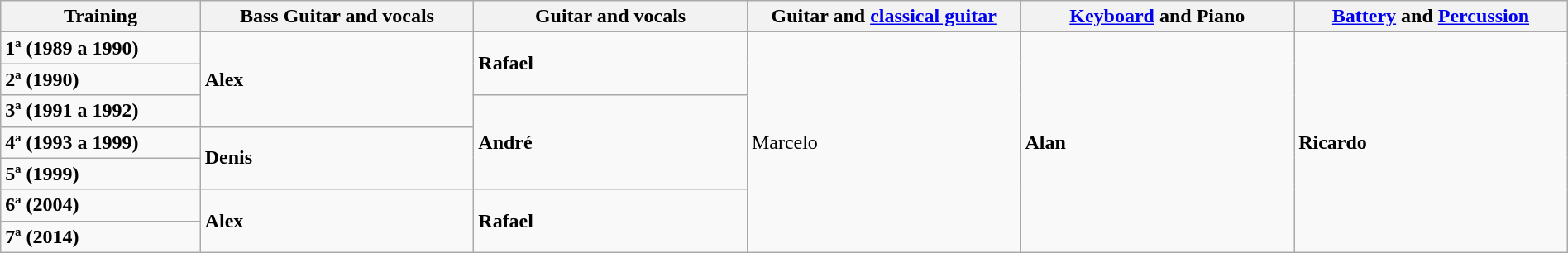<table class = "wikitable" width = 100% style = "text-align: left">
<tr>
<th Width = 5%>Training</th>
<th Width = 7%>Bass Guitar and vocals</th>
<th Width = 7%>Guitar and vocals</th>
<th Width = 7%>Guitar and <a href='#'>classical guitar</a></th>
<th Width = 7%><a href='#'>Keyboard</a> and Piano</th>
<th Width = 7%><a href='#'>Battery</a> and <a href='#'>Percussion</a></th>
</tr>
<tr>
<td><strong>1ª (1989 a 1990)</strong></td>
<td rowspan="3"><strong>Alex</strong></td>
<td rowspan="2"><strong>Rafael</strong></td>
<td rowspan="7">Marcelo</td>
<td rowspan="7"><strong>Alan</strong></td>
<td rowspan="7"><strong>Ricardo</strong></td>
</tr>
<tr>
<td><strong>2ª (1990)</strong></td>
</tr>
<tr>
<td><strong>3ª (1991 a 1992)</strong></td>
<td rowspan="3"><strong>André</strong></td>
</tr>
<tr>
<td><strong>4ª (1993 a 1999)</strong></td>
<td rowspan="2"><strong>Denis</strong></td>
</tr>
<tr>
<td><strong>5ª (1999)</strong></td>
</tr>
<tr>
<td><strong>6ª (2004)</strong></td>
<td rowspan="2"><strong>Alex</strong></td>
<td rowspan="2"><strong>Rafael</strong></td>
</tr>
<tr>
<td><strong>7ª (2014)</strong></td>
</tr>
</table>
